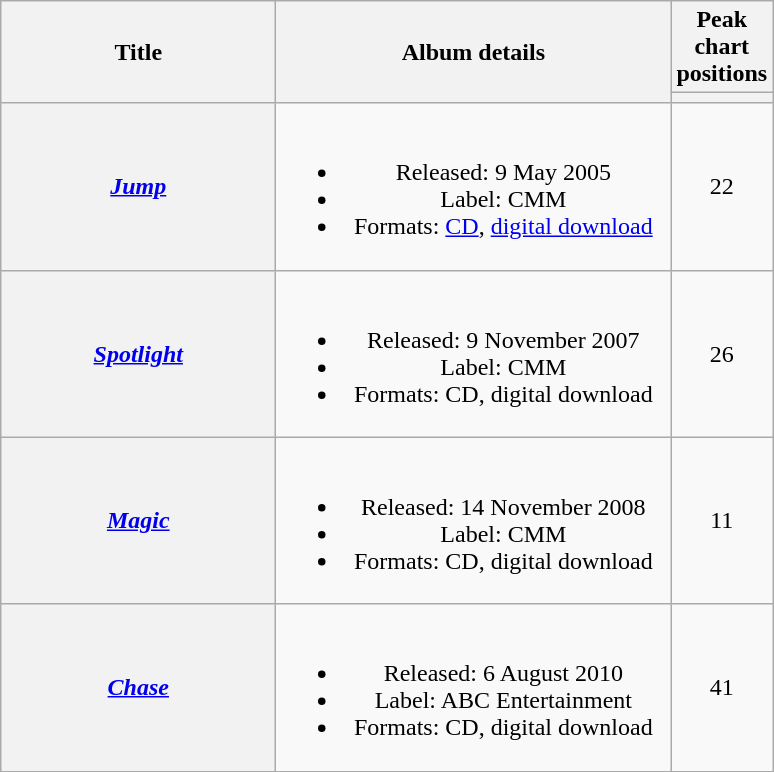<table class="wikitable plainrowheaders" style="text-align:center;" border="1">
<tr>
<th scope="col" rowspan="2" style="width:11em;">Title</th>
<th scope="col" rowspan="2" style="width:16em;">Album details</th>
<th scope="col" colspan="1">Peak chart positions</th>
</tr>
<tr>
<th scope="col" style="width:3em;font-size:90%;"></th>
</tr>
<tr>
<th scope="row"><em><a href='#'>Jump</a></em></th>
<td><br><ul><li>Released: 9 May 2005</li><li>Label: CMM</li><li>Formats: <a href='#'>CD</a>, <a href='#'>digital download</a></li></ul></td>
<td>22</td>
</tr>
<tr>
<th scope="row"><em><a href='#'>Spotlight</a></em></th>
<td><br><ul><li>Released: 9 November 2007</li><li>Label: CMM</li><li>Formats: CD, digital download</li></ul></td>
<td>26</td>
</tr>
<tr>
<th scope="row"><em><a href='#'>Magic</a></em></th>
<td><br><ul><li>Released: 14 November 2008</li><li>Label: CMM</li><li>Formats: CD, digital download</li></ul></td>
<td>11</td>
</tr>
<tr>
<th scope="row"><em><a href='#'>Chase</a></em></th>
<td><br><ul><li>Released: 6 August 2010</li><li>Label: ABC Entertainment</li><li>Formats: CD, digital download</li></ul></td>
<td>41</td>
</tr>
</table>
